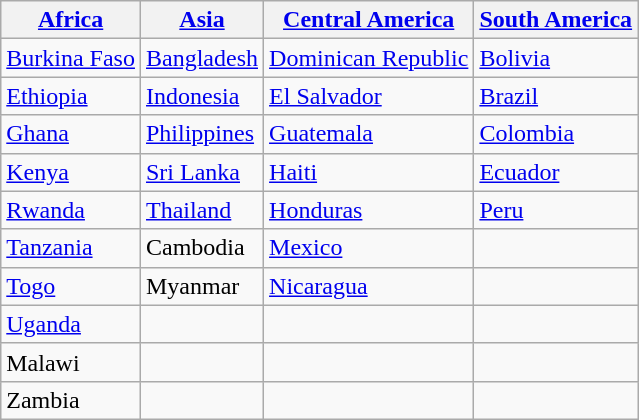<table class="wikitable">
<tr>
<th><a href='#'>Africa</a></th>
<th><a href='#'>Asia</a></th>
<th><a href='#'>Central America</a></th>
<th><a href='#'>South America</a></th>
</tr>
<tr>
<td><a href='#'>Burkina Faso</a></td>
<td><a href='#'>Bangladesh</a></td>
<td><a href='#'>Dominican Republic</a></td>
<td><a href='#'>Bolivia</a></td>
</tr>
<tr>
<td><a href='#'>Ethiopia</a></td>
<td><a href='#'>Indonesia</a></td>
<td><a href='#'>El Salvador</a></td>
<td><a href='#'>Brazil</a></td>
</tr>
<tr>
<td><a href='#'>Ghana</a></td>
<td><a href='#'>Philippines</a></td>
<td><a href='#'>Guatemala</a></td>
<td><a href='#'>Colombia</a></td>
</tr>
<tr>
<td><a href='#'>Kenya</a></td>
<td><a href='#'>Sri Lanka</a></td>
<td><a href='#'>Haiti</a></td>
<td><a href='#'>Ecuador</a></td>
</tr>
<tr>
<td><a href='#'>Rwanda</a></td>
<td><a href='#'>Thailand</a></td>
<td><a href='#'>Honduras</a></td>
<td><a href='#'>Peru</a></td>
</tr>
<tr>
<td><a href='#'>Tanzania</a></td>
<td>Cambodia</td>
<td><a href='#'>Mexico</a></td>
<td></td>
</tr>
<tr>
<td><a href='#'>Togo</a></td>
<td>Myanmar</td>
<td><a href='#'>Nicaragua</a></td>
<td></td>
</tr>
<tr>
<td><a href='#'>Uganda</a></td>
<td></td>
<td></td>
<td></td>
</tr>
<tr>
<td>Malawi</td>
<td></td>
<td></td>
<td></td>
</tr>
<tr>
<td>Zambia</td>
<td></td>
<td></td>
<td></td>
</tr>
</table>
